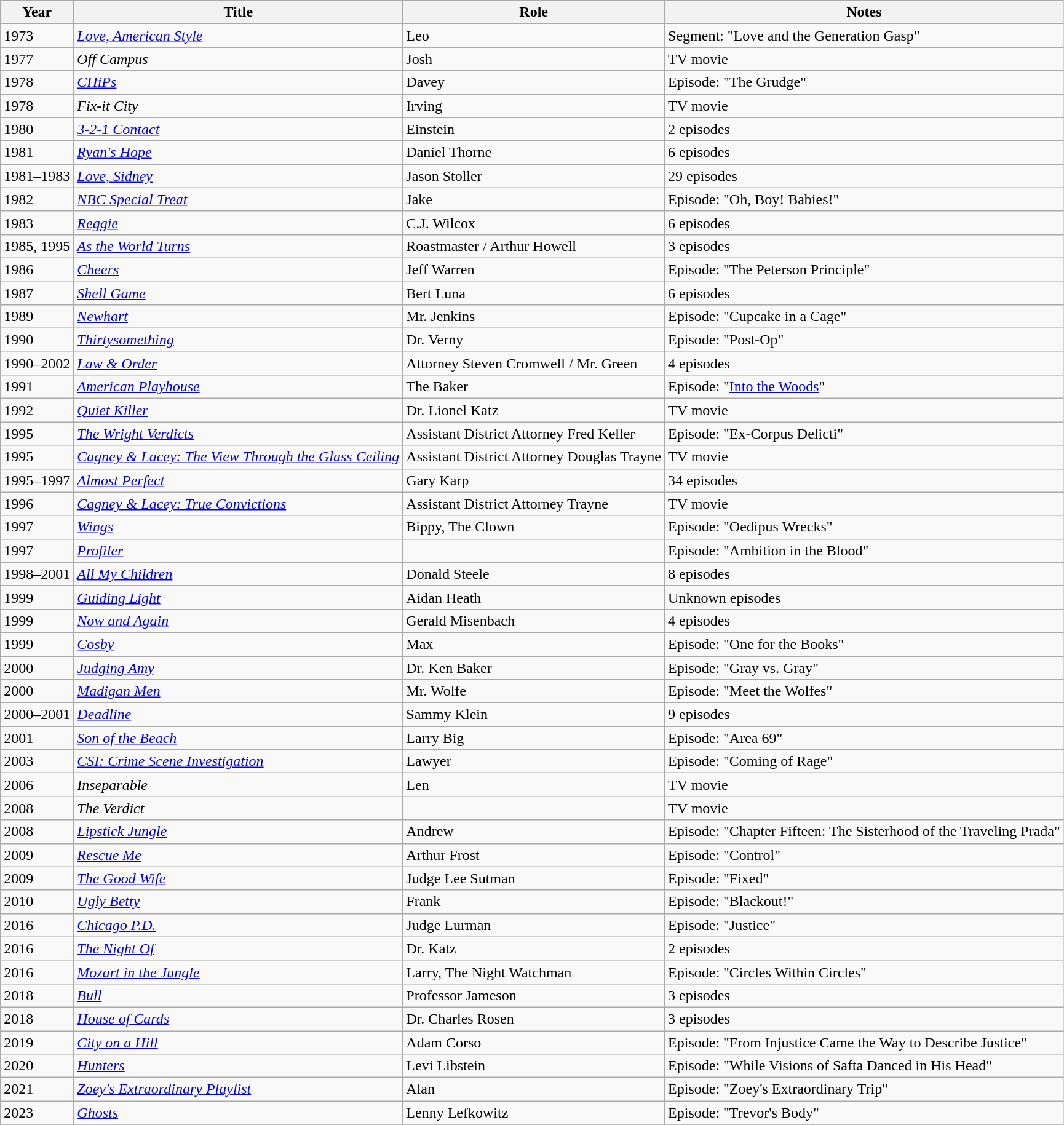<table class="wikitable">
<tr>
<th>Year</th>
<th>Title</th>
<th>Role</th>
<th class="unsortable">Notes</th>
</tr>
<tr>
<td>1973</td>
<td><em><a href='#'>Love, American Style</a></em></td>
<td>Leo</td>
<td>Segment: "Love and the Generation Gasp"</td>
</tr>
<tr>
<td>1977</td>
<td><em>Off Campus</em></td>
<td>Josh</td>
<td>TV movie</td>
</tr>
<tr>
<td>1978</td>
<td><em><a href='#'>CHiPs</a></em></td>
<td>Davey</td>
<td>Episode: "The Grudge"</td>
</tr>
<tr>
<td>1978</td>
<td><em>Fix-it City</em></td>
<td>Irving</td>
<td>TV movie</td>
</tr>
<tr>
<td>1980</td>
<td><em><a href='#'>3-2-1 Contact</a></em></td>
<td>Einstein</td>
<td>2 episodes</td>
</tr>
<tr>
<td>1981</td>
<td><em><a href='#'>Ryan's Hope</a></em></td>
<td>Daniel Thorne</td>
<td>6 episodes</td>
</tr>
<tr>
<td>1981–1983</td>
<td><em><a href='#'>Love, Sidney</a></em></td>
<td>Jason Stoller</td>
<td>29 episodes</td>
</tr>
<tr>
<td>1982</td>
<td><em><a href='#'>NBC Special Treat</a></em></td>
<td>Jake</td>
<td>Episode: "Oh, Boy! Babies!"</td>
</tr>
<tr>
<td>1983</td>
<td><em><a href='#'>Reggie</a></em></td>
<td>C.J. Wilcox</td>
<td>6 episodes</td>
</tr>
<tr>
<td>1985, 1995</td>
<td><em><a href='#'>As the World Turns</a></em></td>
<td>Roastmaster / Arthur Howell</td>
<td>3 episodes</td>
</tr>
<tr>
<td>1986</td>
<td><em><a href='#'>Cheers</a></em></td>
<td>Jeff Warren</td>
<td>Episode: "The Peterson Principle"</td>
</tr>
<tr>
<td>1987</td>
<td><em><a href='#'>Shell Game</a></em></td>
<td>Bert Luna</td>
<td>6 episodes</td>
</tr>
<tr>
<td>1989</td>
<td><em><a href='#'>Newhart</a></em></td>
<td>Mr. Jenkins</td>
<td>Episode: "Cupcake in a Cage"</td>
</tr>
<tr>
<td>1990</td>
<td><em><a href='#'>Thirtysomething</a></em></td>
<td>Dr. Verny</td>
<td>Episode: "Post-Op"</td>
</tr>
<tr>
<td>1990–2002</td>
<td><em><a href='#'>Law & Order</a></em></td>
<td>Attorney Steven Cromwell / Mr. Green</td>
<td>4 episodes</td>
</tr>
<tr>
<td>1991</td>
<td><em><a href='#'>American Playhouse</a></em></td>
<td>The Baker</td>
<td>Episode: "<a href='#'>Into the Woods</a>"</td>
</tr>
<tr>
<td>1992</td>
<td><em><a href='#'>Quiet Killer</a></em></td>
<td>Dr. Lionel Katz</td>
<td>TV movie</td>
</tr>
<tr>
<td>1995</td>
<td><em><a href='#'>The Wright Verdicts</a></em></td>
<td>Assistant District Attorney Fred Keller</td>
<td>Episode: "Ex-Corpus Delicti"</td>
</tr>
<tr>
<td>1995</td>
<td><em><a href='#'>Cagney & Lacey: The View Through the Glass Ceiling</a></em></td>
<td>Assistant District Attorney Douglas Trayne</td>
<td>TV movie</td>
</tr>
<tr>
<td>1995–1997</td>
<td><em><a href='#'>Almost Perfect</a></em></td>
<td>Gary Karp</td>
<td>34 episodes</td>
</tr>
<tr>
<td>1996</td>
<td><em><a href='#'>Cagney & Lacey: True Convictions</a></em></td>
<td>Assistant District Attorney Trayne</td>
<td>TV movie</td>
</tr>
<tr>
<td>1997</td>
<td><em><a href='#'>Wings</a></em></td>
<td>Bippy, The Clown</td>
<td>Episode: "Oedipus Wrecks"</td>
</tr>
<tr>
<td>1997</td>
<td><em><a href='#'>Profiler</a></em></td>
<td></td>
<td>Episode: "Ambition in the Blood"</td>
</tr>
<tr>
<td>1998–2001</td>
<td><em><a href='#'>All My Children</a></em></td>
<td>Donald Steele</td>
<td>8 episodes</td>
</tr>
<tr>
<td>1999</td>
<td><em><a href='#'>Guiding Light</a></em></td>
<td>Aidan Heath</td>
<td>Unknown episodes</td>
</tr>
<tr>
<td>1999</td>
<td><em><a href='#'>Now and Again</a></em></td>
<td>Gerald Misenbach</td>
<td>4 episodes</td>
</tr>
<tr>
<td>1999</td>
<td><em><a href='#'>Cosby</a></em></td>
<td>Max</td>
<td>Episode: "One for the Books"</td>
</tr>
<tr>
<td>2000</td>
<td><em><a href='#'>Judging Amy</a></em></td>
<td>Dr. Ken Baker</td>
<td>Episode: "Gray vs. Gray"</td>
</tr>
<tr>
<td>2000</td>
<td><em><a href='#'>Madigan Men</a></em></td>
<td>Mr. Wolfe</td>
<td>Episode: "Meet the Wolfes"</td>
</tr>
<tr>
<td>2000–2001</td>
<td><em><a href='#'>Deadline</a></em></td>
<td>Sammy Klein</td>
<td>9 episodes</td>
</tr>
<tr>
<td>2001</td>
<td><em><a href='#'>Son of the Beach</a></em></td>
<td>Larry Big</td>
<td>Episode: "Area 69"</td>
</tr>
<tr>
<td>2003</td>
<td><em><a href='#'>CSI: Crime Scene Investigation</a></em></td>
<td>Lawyer</td>
<td>Episode: "Coming of Rage"</td>
</tr>
<tr>
<td>2006</td>
<td><em>Inseparable</em></td>
<td>Len</td>
<td>TV movie</td>
</tr>
<tr>
<td>2008</td>
<td><em>The Verdict</em></td>
<td></td>
<td>TV movie</td>
</tr>
<tr>
<td>2008</td>
<td><em><a href='#'>Lipstick Jungle</a></em></td>
<td>Andrew</td>
<td>Episode: "Chapter Fifteen: The Sisterhood of the Traveling Prada"</td>
</tr>
<tr>
<td>2009</td>
<td><em><a href='#'>Rescue Me</a></em></td>
<td>Arthur Frost</td>
<td>Episode: "Control"</td>
</tr>
<tr>
<td>2009</td>
<td><em><a href='#'>The Good Wife</a></em></td>
<td>Judge Lee Sutman</td>
<td>Episode: "Fixed"</td>
</tr>
<tr>
<td>2010</td>
<td><em><a href='#'>Ugly Betty</a></em></td>
<td>Frank</td>
<td>Episode: "Blackout!"</td>
</tr>
<tr>
<td>2016</td>
<td><em><a href='#'>Chicago P.D.</a></em></td>
<td>Judge Lurman</td>
<td>Episode: "Justice"</td>
</tr>
<tr>
<td>2016</td>
<td><em><a href='#'>The Night Of</a></em></td>
<td>Dr. Katz</td>
<td>2 episodes</td>
</tr>
<tr>
<td>2016</td>
<td><em><a href='#'>Mozart in the Jungle</a></em></td>
<td>Larry, The Night Watchman</td>
<td>Episode: "Circles Within Circles"</td>
</tr>
<tr>
<td>2018</td>
<td><em><a href='#'>Bull</a></em></td>
<td>Professor Jameson</td>
<td>3 episodes</td>
</tr>
<tr>
<td>2018</td>
<td><em><a href='#'>House of Cards</a></em></td>
<td>Dr. Charles Rosen</td>
<td>3 episodes</td>
</tr>
<tr>
<td>2019</td>
<td><em><a href='#'>City on a Hill</a></em></td>
<td>Adam Corso</td>
<td>Episode: "From Injustice Came the Way to Describe Justice"</td>
</tr>
<tr>
<td>2020</td>
<td><em><a href='#'>Hunters</a></em></td>
<td>Levi Libstein</td>
<td>Episode: "While Visions of Safta Danced in His Head"</td>
</tr>
<tr>
<td>2021</td>
<td><em><a href='#'>Zoey's Extraordinary Playlist</a></em></td>
<td>Alan</td>
<td>Episode: "Zoey's Extraordinary Trip"</td>
</tr>
<tr>
<td>2023</td>
<td><em><a href='#'>Ghosts</a></em></td>
<td>Lenny Lefkowitz</td>
<td>Episode: "Trevor's Body"</td>
</tr>
<tr>
</tr>
</table>
